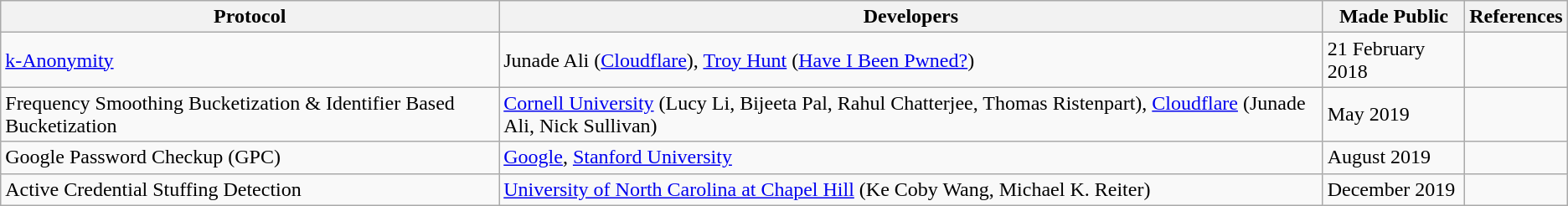<table class="wikitable">
<tr>
<th>Protocol</th>
<th>Developers</th>
<th>Made Public</th>
<th>References</th>
</tr>
<tr>
<td><a href='#'>k-Anonymity</a></td>
<td>Junade Ali (<a href='#'>Cloudflare</a>), <a href='#'>Troy Hunt</a> (<a href='#'>Have I Been Pwned?</a>)</td>
<td>21 February 2018</td>
<td></td>
</tr>
<tr>
<td>Frequency Smoothing Bucketization & Identifier Based Bucketization</td>
<td><a href='#'>Cornell University</a> (Lucy Li, Bijeeta Pal, Rahul Chatterjee, Thomas Ristenpart), <a href='#'>Cloudflare</a> (Junade Ali, Nick Sullivan)</td>
<td>May 2019</td>
<td></td>
</tr>
<tr>
<td>Google Password Checkup (GPC)</td>
<td><a href='#'>Google</a>, <a href='#'>Stanford University</a></td>
<td>August 2019</td>
<td></td>
</tr>
<tr>
<td>Active Credential Stuffing Detection</td>
<td><a href='#'>University of North Carolina at Chapel Hill</a> (Ke Coby Wang, Michael K. Reiter)</td>
<td>December 2019</td>
<td></td>
</tr>
</table>
